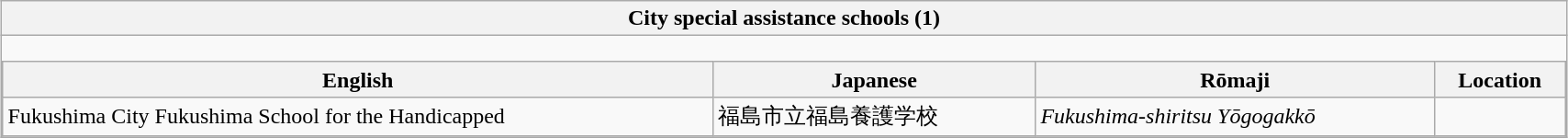<table class="wikitable" style="margin: 1em auto 1em auto; width:90%;">
<tr>
<th>City special assistance schools (1)</th>
</tr>
<tr>
<td style="padding:0; border:none;"><br><table class="wikitable sortable" style="margin:0; width:100%;">
<tr>
<th>English</th>
<th>Japanese</th>
<th>Rōmaji</th>
<th>Location</th>
</tr>
<tr>
<td>Fukushima City Fukushima School for the Handicapped</td>
<td>福島市立福島養護学校</td>
<td><em>Fukushima-shiritsu Yōgogakkō</em></td>
<td></td>
</tr>
</table>
</td>
</tr>
</table>
